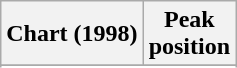<table class="wikitable sortable plainrowheaders" style="text-align:center">
<tr>
<th scope="col">Chart (1998)</th>
<th scope="col">Peak<br>position</th>
</tr>
<tr>
</tr>
<tr>
</tr>
<tr>
</tr>
<tr>
</tr>
</table>
